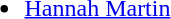<table>
<tr style="vertical-align:top">
<td><br><ul><li> <a href='#'>Hannah Martin</a></li></ul></td>
</tr>
</table>
